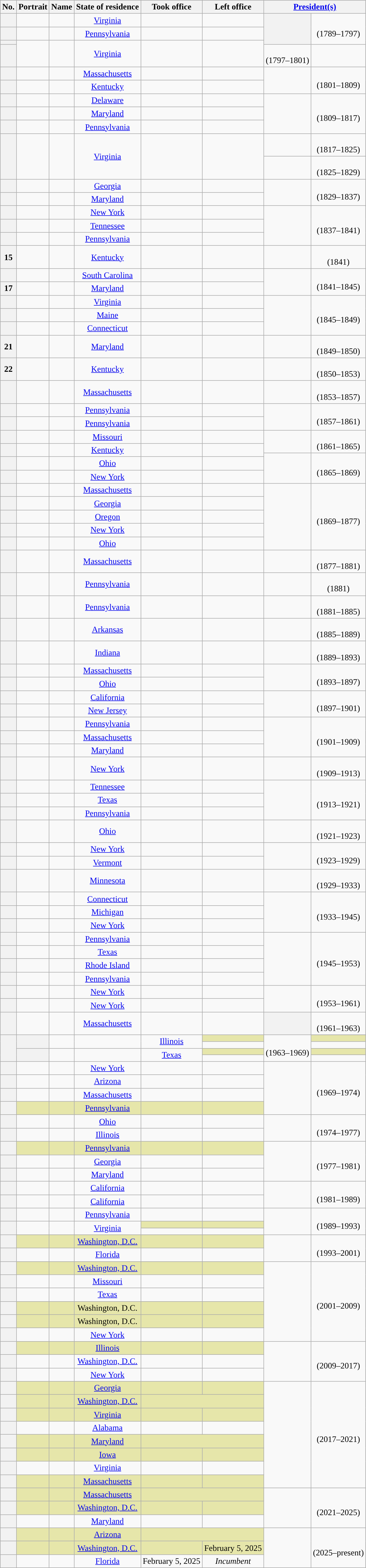<table class="wikitable sortable mw-collapsible" style="clear:right; text-align:center">
<tr>
<th>No.</th>
<th class=unsortable>Portrait</th>
<th>Name</th>
<th>State of residence</th>
<th>Took office</th>
<th>Left office</th>
<th colspan=2><a href='#'>President(s)</a></th>
</tr>
<tr>
<th style="background: "></th>
<td></td>
<td></td>
<td><a href='#'>Virginia</a></td>
<td></td>
<td></td>
<th rowspan=3 style="background: "></th>
<td rowspan=3><br>(1789–1797)</td>
</tr>
<tr>
<th style="background: "></th>
<td></td>
<td></td>
<td><a href='#'>Pennsylvania</a></td>
<td></td>
<td></td>
</tr>
<tr>
<th style="background: "></th>
<td rowspan=2></td>
<td rowspan=2></td>
<td rowspan=2><a href='#'>Virginia</a></td>
<td rowspan=2></td>
<td rowspan=2></td>
</tr>
<tr>
<th style="background: "></th>
<td><br>(1797–1801)</td>
</tr>
<tr>
<th style="background: "></th>
<td></td>
<td></td>
<td><a href='#'>Massachusetts</a></td>
<td></td>
<td></td>
<td rowspan=3 style="background: "></td>
<td rowspan=3><br>(1801–1809)</td>
</tr>
<tr>
<th style="background: "></th>
<td></td>
<td></td>
<td><a href='#'>Kentucky</a></td>
<td></td>
<td></td>
</tr>
<tr>
<th rowspan=2 style="background: "></th>
<td rowspan=2></td>
<td rowspan=2></td>
<td rowspan=2><a href='#'>Delaware</a></td>
<td rowspan=2></td>
<td rowspan=2></td>
</tr>
<tr>
<td rowspan=3 style="background: "></td>
<td rowspan=3><br>(1809–1817)</td>
</tr>
<tr>
<th style="background: "></th>
<td></td>
<td></td>
<td><a href='#'>Maryland</a></td>
<td></td>
<td></td>
</tr>
<tr>
<th style="background: "></th>
<td></td>
<td></td>
<td><a href='#'>Pennsylvania</a></td>
<td></td>
<td></td>
</tr>
<tr>
<th rowspan=2 style="background: "></th>
<td rowspan=2></td>
<td rowspan=2></td>
<td rowspan=2><a href='#'>Virginia</a></td>
<td rowspan=2></td>
<td rowspan=2></td>
<td style="background: "></td>
<td><br>(1817–1825)</td>
</tr>
<tr>
<td style="background: "></td>
<td><br>(1825–1829)</td>
</tr>
<tr>
<th style="background: "></th>
<td></td>
<td></td>
<td><a href='#'>Georgia</a></td>
<td></td>
<td></td>
<td rowspan=3 style="background: "></td>
<td rowspan=3><br>(1829–1837)</td>
</tr>
<tr>
<th style="background: "></th>
<td></td>
<td></td>
<td><a href='#'>Maryland</a></td>
<td></td>
<td></td>
</tr>
<tr>
<th rowspan=2 style="background: "></th>
<td rowspan=2></td>
<td rowspan=2></td>
<td rowspan=2><a href='#'>New York</a></td>
<td rowspan=2></td>
<td rowspan=2></td>
</tr>
<tr>
<td rowspan=3 style="background: "></td>
<td rowspan=3><br>(1837–1841)</td>
</tr>
<tr>
<th style="background: "></th>
<td></td>
<td></td>
<td><a href='#'>Tennessee</a></td>
<td></td>
<td></td>
</tr>
<tr>
<th style="background: "></th>
<td></td>
<td></td>
<td><a href='#'>Pennsylvania</a></td>
<td></td>
<td></td>
</tr>
<tr>
<th rowspan=2 style="background: ">15</th>
<td rowspan=2></td>
<td rowspan=2><br></td>
<td rowspan=2><a href='#'>Kentucky</a></td>
<td rowspan=2></td>
<td rowspan=2></td>
<td style="background: "></td>
<td><br>(1841)</td>
</tr>
<tr>
<td rowspan=3 style="background: "></td>
<td rowspan=3><br>(1841–1845)</td>
</tr>
<tr>
<th style="background: "></th>
<td></td>
<td></td>
<td><a href='#'>South Carolina</a></td>
<td></td>
<td></td>
</tr>
<tr>
<th style="background: ">17</th>
<td></td>
<td></td>
<td><a href='#'>Maryland</a></td>
<td></td>
<td></td>
</tr>
<tr>
<th style="background: "></th>
<td></td>
<td></td>
<td><a href='#'>Virginia</a></td>
<td></td>
<td></td>
<td rowspan=3 style="background: "></td>
<td rowspan=3><br>(1845–1849)</td>
</tr>
<tr>
<th style="background: "></th>
<td></td>
<td></td>
<td><a href='#'>Maine</a></td>
<td></td>
<td></td>
</tr>
<tr>
<th style="background: "></th>
<td></td>
<td></td>
<td><a href='#'>Connecticut</a></td>
<td></td>
<td></td>
</tr>
<tr>
<th style="background: ">21</th>
<td></td>
<td></td>
<td><a href='#'>Maryland</a></td>
<td></td>
<td></td>
<td style="background: "></td>
<td><br>(1849–1850)</td>
</tr>
<tr>
<th style="background: ">22</th>
<td></td>
<td><br></td>
<td><a href='#'>Kentucky</a></td>
<td></td>
<td></td>
<td style="background: "></td>
<td><br>(1850–1853)</td>
</tr>
<tr>
<th style="background: "></th>
<td></td>
<td></td>
<td><a href='#'>Massachusetts</a></td>
<td></td>
<td></td>
<td style="background: "></td>
<td><br>(1853–1857)</td>
</tr>
<tr>
<th style="background: "></th>
<td></td>
<td></td>
<td><a href='#'>Pennsylvania</a></td>
<td></td>
<td></td>
<td rowspan=2 style="background: "></td>
<td rowspan=2><br>(1857–1861)</td>
</tr>
<tr>
<th style="background: "></th>
<td></td>
<td></td>
<td><a href='#'>Pennsylvania</a></td>
<td></td>
<td></td>
</tr>
<tr>
<th style="background: "></th>
<td></td>
<td></td>
<td><a href='#'>Missouri</a></td>
<td></td>
<td></td>
<td rowspan=2 style="background: "></td>
<td rowspan=2><br>(1861–1865)</td>
</tr>
<tr>
<th rowspan=2 style="background: "></th>
<td rowspan=2></td>
<td rowspan=2></td>
<td rowspan=2><a href='#'>Kentucky</a></td>
<td rowspan=2></td>
<td rowspan=2></td>
</tr>
<tr>
<td rowspan=3 style="background: "></td>
<td rowspan=3><br>(1865–1869)</td>
</tr>
<tr>
<th style="background: "></th>
<td></td>
<td></td>
<td><a href='#'>Ohio</a></td>
<td></td>
<td></td>
</tr>
<tr>
<th style="background: "></th>
<td></td>
<td></td>
<td><a href='#'>New York</a></td>
<td></td>
<td></td>
</tr>
<tr>
<th style="background: "></th>
<td></td>
<td></td>
<td><a href='#'>Massachusetts</a></td>
<td></td>
<td></td>
<td rowspan=5 style="background: "></td>
<td rowspan=5><br>(1869–1877)</td>
</tr>
<tr>
<th style="background: "></th>
<td></td>
<td></td>
<td><a href='#'>Georgia</a></td>
<td></td>
<td></td>
</tr>
<tr>
<th style="background: "></th>
<td></td>
<td></td>
<td><a href='#'>Oregon</a></td>
<td></td>
<td></td>
</tr>
<tr>
<th style="background: "></th>
<td></td>
<td></td>
<td><a href='#'>New York</a></td>
<td></td>
<td></td>
</tr>
<tr>
<th style="background: "></th>
<td></td>
<td></td>
<td><a href='#'>Ohio</a></td>
<td></td>
<td></td>
</tr>
<tr>
<th style="background: "></th>
<td></td>
<td></td>
<td><a href='#'>Massachusetts</a></td>
<td></td>
<td></td>
<td style="background: "></td>
<td><br>(1877–1881)</td>
</tr>
<tr>
<th rowspan=2 style="background: "></th>
<td rowspan=2></td>
<td rowspan=2></td>
<td rowspan=2><a href='#'>Pennsylvania</a></td>
<td rowspan=2></td>
<td rowspan=2></td>
<td style="background: "></td>
<td><br>(1881)</td>
</tr>
<tr>
<td rowspan=2 style="background: "></td>
<td rowspan=2><br>(1881–1885)</td>
</tr>
<tr>
<th style="background: "></th>
<td></td>
<td></td>
<td><a href='#'>Pennsylvania</a></td>
<td></td>
<td></td>
</tr>
<tr>
<th style="background: "></th>
<td></td>
<td></td>
<td><a href='#'>Arkansas</a></td>
<td></td>
<td></td>
<td style="background: "></td>
<td><br>(1885–1889)</td>
</tr>
<tr>
<th style="background: "></th>
<td></td>
<td></td>
<td><a href='#'>Indiana</a></td>
<td></td>
<td></td>
<td style="background: "></td>
<td><br>(1889–1893)</td>
</tr>
<tr>
<th style="background: "></th>
<td></td>
<td></td>
<td><a href='#'>Massachusetts</a></td>
<td></td>
<td></td>
<td rowspan=2 style="background: "></td>
<td rowspan=2><br>(1893–1897)</td>
</tr>
<tr>
<th style="background: "></th>
<td></td>
<td></td>
<td><a href='#'>Ohio</a></td>
<td></td>
<td></td>
</tr>
<tr>
<th style="background: "></th>
<td></td>
<td></td>
<td><a href='#'>California</a></td>
<td></td>
<td></td>
<td rowspan=3 style="background: "></td>
<td rowspan=3><br>(1897–1901)</td>
</tr>
<tr>
<th style="background: "></th>
<td></td>
<td></td>
<td><a href='#'>New Jersey</a></td>
<td></td>
<td></td>
</tr>
<tr>
<th rowspan=2 style="background: "></th>
<td rowspan=2></td>
<td rowspan=2></td>
<td rowspan=2><a href='#'>Pennsylvania</a></td>
<td rowspan=2></td>
<td rowspan=2></td>
</tr>
<tr>
<td rowspan=3 style="background: "></td>
<td rowspan=3><br>(1901–1909)</td>
</tr>
<tr>
<th style="background: "></th>
<td></td>
<td></td>
<td><a href='#'>Massachusetts</a></td>
<td></td>
<td></td>
</tr>
<tr>
<th style="background: "></th>
<td></td>
<td></td>
<td><a href='#'>Maryland</a></td>
<td></td>
<td></td>
</tr>
<tr>
<th style="background: "></th>
<td></td>
<td></td>
<td><a href='#'>New York</a></td>
<td></td>
<td></td>
<td style="background: "></td>
<td><br>(1909–1913)</td>
</tr>
<tr>
<th style="background: "></th>
<td></td>
<td></td>
<td><a href='#'>Tennessee</a></td>
<td></td>
<td></td>
<td rowspan=3 style="background: "></td>
<td rowspan=3><br>(1913–1921)</td>
</tr>
<tr>
<th style="background: "></th>
<td></td>
<td></td>
<td><a href='#'>Texas</a></td>
<td></td>
<td></td>
</tr>
<tr>
<th style="background: "></th>
<td></td>
<td></td>
<td><a href='#'>Pennsylvania</a></td>
<td></td>
<td></td>
</tr>
<tr>
<th rowspan=2 style="background: "></th>
<td rowspan=2></td>
<td rowspan=2></td>
<td rowspan=2><a href='#'>Ohio</a></td>
<td rowspan=2></td>
<td rowspan=2></td>
<td style="background: "></td>
<td><br>(1921–1923)</td>
</tr>
<tr>
<td rowspan=3 style="background: "></td>
<td rowspan=3><br>(1923–1929)</td>
</tr>
<tr>
<th style="background: "></th>
<td></td>
<td></td>
<td><a href='#'>New York</a></td>
<td></td>
<td></td>
</tr>
<tr>
<th style="background: "></th>
<td></td>
<td></td>
<td><a href='#'>Vermont</a></td>
<td></td>
<td></td>
</tr>
<tr>
<th style="background: "></th>
<td></td>
<td></td>
<td><a href='#'>Minnesota</a></td>
<td></td>
<td></td>
<td style="background: "></td>
<td><br>(1929–1933)</td>
</tr>
<tr>
<th style="background: "></th>
<td></td>
<td></td>
<td><a href='#'>Connecticut</a></td>
<td></td>
<td></td>
<td rowspan=3 style="background: "></td>
<td rowspan=3><br>(1933–1945)</td>
</tr>
<tr>
<th style="background: "></th>
<td></td>
<td></td>
<td><a href='#'>Michigan</a></td>
<td></td>
<td></td>
</tr>
<tr>
<th style="background: "></th>
<td></td>
<td></td>
<td><a href='#'>New York</a></td>
<td></td>
<td></td>
</tr>
<tr>
<th style="background: "></th>
<td></td>
<td></td>
<td><a href='#'>Pennsylvania</a></td>
<td></td>
<td></td>
<td rowspan=4 style="background: "></td>
<td rowspan=4><br>(1945–1953)</td>
</tr>
<tr>
<th style="background: "></th>
<td></td>
<td></td>
<td><a href='#'>Texas</a></td>
<td></td>
<td></td>
</tr>
<tr>
<th style="background: "></th>
<td></td>
<td></td>
<td><a href='#'>Rhode Island</a></td>
<td></td>
<td></td>
</tr>
<tr>
<th style="background: "></th>
<td></td>
<td></td>
<td><a href='#'>Pennsylvania</a></td>
<td></td>
<td></td>
</tr>
<tr>
<th style="background: "></th>
<td></td>
<td></td>
<td><a href='#'>New York</a></td>
<td></td>
<td></td>
<td rowspan=2 style="background: "></td>
<td rowspan=2><br>(1953–1961)</td>
</tr>
<tr>
<th style="background: "></th>
<td></td>
<td></td>
<td><a href='#'>New York</a></td>
<td></td>
<td></td>
</tr>
<tr>
<th style="background: "></th>
<td rowspan=2></td>
<td rowspan=2></td>
<td rowspan=2><a href='#'>Massachusetts</a></td>
<td rowspan=2></td>
<td rowspan=2></td>
<th style="background: "></th>
<td><br>(1961–1963)</td>
</tr>
<tr>
<th rowspan=5 style="background: "></th>
<td rowspan=5><br>(1963–1969)</td>
</tr>
<tr>
<th rowspan=2 style="background: "></th>
<td rowspan=2></td>
<td rowspan=2></td>
<td rowspan=2><a href='#'>Illinois</a></td>
<td bgcolor="#e6e6aa"></td>
<td bgcolor="#e6e6aa"></td>
</tr>
<tr>
<td></td>
<td></td>
</tr>
<tr>
<th rowspan=2 style="background: "></th>
<td rowspan=2></td>
<td rowspan=2></td>
<td rowspan=2><a href='#'>Texas</a></td>
<td bgcolor="#e6e6aa"></td>
<td bgcolor="#e6e6aa"></td>
</tr>
<tr>
<td></td>
<td></td>
</tr>
<tr>
<th style="background: "></th>
<td></td>
<td></td>
<td><a href='#'>New York</a></td>
<td></td>
<td></td>
<td rowspan=5 style="background: "></td>
<td rowspan=5><br>(1969–1974)</td>
</tr>
<tr>
<th style="background: "></th>
<td></td>
<td></td>
<td><a href='#'>Arizona</a></td>
<td></td>
<td></td>
</tr>
<tr>
<th style="background: "></th>
<td></td>
<td></td>
<td><a href='#'>Massachusetts</a></td>
<td></td>
<td></td>
</tr>
<tr bgcolor="#E6E6AA">
<th style="background: "></th>
<td></td>
<td><br></td>
<td><a href='#'>Pennsylvania</a></td>
<td></td>
<td></td>
</tr>
<tr>
<th rowspan=2 style="background: "></th>
<td rowspan=2></td>
<td rowspan=2></td>
<td rowspan=2><a href='#'>Ohio</a></td>
<td rowspan=2></td>
<td rowspan=2></td>
</tr>
<tr>
<td rowspan=2 style="background: "></td>
<td rowspan=2><br>(1974–1977)</td>
</tr>
<tr>
<th style="background: "></th>
<td></td>
<td></td>
<td><a href='#'>Illinois</a></td>
<td></td>
<td></td>
</tr>
<tr>
<th style="background: "></th>
<td bgcolor="#E6E6AA"></td>
<td bgcolor="#E6E6AA"><br></td>
<td bgcolor="#E6E6AA"><a href='#'>Pennsylvania</a></td>
<td bgcolor="#E6E6AA"></td>
<td bgcolor="#E6E6AA"></td>
<td rowspan=3 style="background: "></td>
<td rowspan=3><br>(1977–1981)</td>
</tr>
<tr>
<th style="background: "></th>
<td></td>
<td></td>
<td><a href='#'>Georgia</a></td>
<td></td>
<td></td>
</tr>
<tr>
<th style="background: "></th>
<td></td>
<td></td>
<td><a href='#'>Maryland</a></td>
<td></td>
<td></td>
</tr>
<tr>
<th style="background: "></th>
<td></td>
<td></td>
<td><a href='#'>California</a></td>
<td></td>
<td></td>
<td rowspan=3 style="background: "></td>
<td rowspan=3><br>(1981–1989)</td>
</tr>
<tr>
<th style="background: "></th>
<td></td>
<td></td>
<td><a href='#'>California</a></td>
<td></td>
<td></td>
</tr>
<tr>
<th rowspan=2 style="background: "></th>
<td rowspan=2></td>
<td rowspan=2></td>
<td rowspan=2><a href='#'>Pennsylvania</a></td>
<td rowspan=2></td>
<td rowspan=2></td>
</tr>
<tr>
<td rowspan=3 style="background: "></td>
<td rowspan=3><br>(1989–1993)</td>
</tr>
<tr>
<th rowspan=2 style="background: "></th>
<td rowspan=2></td>
<td rowspan=2><br></td>
<td rowspan=2><a href='#'>Virginia</a></td>
<td bgcolor="#E6E6AA"></td>
<td bgcolor="#E6E6AA"></td>
</tr>
<tr>
<td></td>
<td></td>
</tr>
<tr>
<th style="background: "></th>
<td bgcolor="#E6E6AA"></td>
<td bgcolor="#E6E6AA"><br></td>
<td bgcolor="#E6E6AA"><a href='#'>Washington, D.C.</a></td>
<td bgcolor="#E6E6AA"></td>
<td bgcolor="#E6E6AA"></td>
<td rowspan=2 style="background: "></td>
<td rowspan=2><br>(1993–2001)</td>
</tr>
<tr>
<th style="background: "></th>
<td></td>
<td></td>
<td><a href='#'>Florida</a></td>
<td></td>
<td></td>
</tr>
<tr>
<th style="background: "></th>
<td bgcolor="#E6E6AA"></td>
<td bgcolor="#E6E6AA"><br></td>
<td bgcolor="#E6E6AA"><a href='#'>Washington, D.C.</a></td>
<td bgcolor="#E6E6AA"></td>
<td bgcolor="#E6E6AA"></td>
<td rowspan=6 style="background: "></td>
<td rowspan=6><br>(2001–2009)</td>
</tr>
<tr>
<th style="background: "></th>
<td></td>
<td></td>
<td><a href='#'>Missouri</a></td>
<td></td>
<td></td>
</tr>
<tr>
<th style="background: "></th>
<td></td>
<td></td>
<td><a href='#'>Texas</a></td>
<td></td>
<td></td>
</tr>
<tr>
<th style="background: "></th>
<td bgcolor="#E6E6AA"></td>
<td bgcolor="#E6E6AA"><br></td>
<td bgcolor="#E6E6AA">Washington, D.C.</td>
<td bgcolor="#E6E6AA"></td>
<td bgcolor="#E6E6AA"></td>
</tr>
<tr>
<th style="background: "></th>
<td bgcolor="#E6E6AA"></td>
<td bgcolor="#E6E6AA"><br></td>
<td bgcolor="#E6E6AA">Washington, D.C.</td>
<td bgcolor="#E6E6AA"></td>
<td bgcolor="#E6E6AA"></td>
</tr>
<tr>
<th style="background: "></th>
<td></td>
<td></td>
<td><a href='#'>New York</a></td>
<td></td>
<td></td>
</tr>
<tr>
<th style="background: "></th>
<td bgcolor="#E6E6AA"></td>
<td bgcolor="#E6E6AA"><br></td>
<td bgcolor="#E6E6AA"><a href='#'>Illinois</a></td>
<td bgcolor="#E6E6AA"></td>
<td bgcolor="#E6E6AA"></td>
<td rowspan=3 style="background: "></td>
<td rowspan=3><br>(2009–2017)</td>
</tr>
<tr>
<th style="background: "></th>
<td></td>
<td></td>
<td><a href='#'>Washington, D.C.</a></td>
<td></td>
<td></td>
</tr>
<tr>
<th style="background: "></th>
<td></td>
<td></td>
<td><a href='#'>New York</a></td>
<td></td>
<td></td>
</tr>
<tr>
<th style="background: "></th>
<td bgcolor="#E6E6AA"></td>
<td bgcolor="#E6E6AA"><br></td>
<td bgcolor="#E6E6AA"><a href='#'>Georgia</a></td>
<td bgcolor="#E6E6AA"></td>
<td bgcolor="#E6E6AA"></td>
<td rowspan=8 style="background: "></td>
<td rowspan=8><br>(2017–2021)</td>
</tr>
<tr>
<th style="background: "></th>
<td bgcolor="#E6E6AA"></td>
<td bgcolor="#E6E6AA"><br></td>
<td bgcolor="#E6E6AA"><a href='#'>Washington, D.C.</a></td>
<td align=center colspan=2 bgcolor="#E6E6AA"></td>
</tr>
<tr>
<th style="background: "></th>
<td bgcolor="#E6E6AA"></td>
<td bgcolor="#E6E6AA"><br></td>
<td bgcolor="#E6E6AA"><a href='#'>Virginia</a></td>
<td bgcolor="#E6E6AA"></td>
<td bgcolor="#E6E6AA"></td>
</tr>
<tr>
<th style="background: "></th>
<td></td>
<td></td>
<td><a href='#'>Alabama</a></td>
<td></td>
<td></td>
</tr>
<tr>
<th style="background: "></th>
<td bgcolor="#E6E6AA"></td>
<td bgcolor="#E6E6AA"><br></td>
<td bgcolor="#E6E6AA"><a href='#'>Maryland</a></td>
<td align=center colspan=2 bgcolor="#E6E6AA"></td>
</tr>
<tr>
<th style="background: "></th>
<td bgcolor="#E6E6AA"></td>
<td bgcolor="#E6E6AA"><br></td>
<td bgcolor="#E6E6AA"><a href='#'>Iowa</a></td>
<td bgcolor="#E6E6AA"></td>
<td bgcolor="#E6E6AA"></td>
</tr>
<tr>
<th style="background: "></th>
<td></td>
<td><br></td>
<td><a href='#'>Virginia</a></td>
<td></td>
<td></td>
</tr>
<tr>
<th style="background: "></th>
<td bgcolor="#E6E6AA"></td>
<td bgcolor="#E6E6AA"><br></td>
<td bgcolor="#E6E6AA"><a href='#'>Massachusetts</a></td>
<td bgcolor="#E6E6AA"></td>
<td bgcolor="#E6E6AA"></td>
</tr>
<tr>
<th style="background: "></th>
<td bgcolor="#E6E6AA"></td>
<td bgcolor="#E6E6AA"><br></td>
<td bgcolor="#E6E6AA"><a href='#'>Massachusetts</a></td>
<td align=center colspan=2 bgcolor="#E6E6AA"></td>
<td rowspan=3 style="background: "></td>
<td rowspan=3><br>(2021–2025)</td>
</tr>
<tr>
<th style="background: "></th>
<td bgcolor="#E6E6AA"></td>
<td bgcolor="#E6E6AA"><br></td>
<td bgcolor="#E6E6AA"><a href='#'>Washington, D.C.</a></td>
<td bgcolor="#E6E6AA"></td>
<td bgcolor="#E6E6AA"></td>
</tr>
<tr>
<th style="background: "></th>
<td></td>
<td></td>
<td><a href='#'>Maryland</a></td>
<td></td>
<td></td>
</tr>
<tr>
<th style="background: "></th>
<td bgcolor="#E6E6AA"></td>
<td bgcolor="#E6E6AA"><br></td>
<td bgcolor="#E6E6AA"><a href='#'>Arizona</a></td>
<td align=center colspan=2 bgcolor="#E6E6AA"></td>
<td rowspan=3 style="background: "></td>
<td rowspan=3><br>(2025–present)</td>
</tr>
<tr>
<th style="background: "></th>
<td bgcolor="#E6E6AA"></td>
<td bgcolor="#E6E6AA"><br></td>
<td bgcolor="#E6E6AA"><a href='#'>Washington, D.C.</a></td>
<td bgcolor="#E6E6AA"></td>
<td bgcolor="#E6E6AA">February 5, 2025</td>
</tr>
<tr>
<th style="background: "></th>
<td></td>
<td></td>
<td><a href='#'>Florida</a></td>
<td>February 5, 2025</td>
<td><em>Incumbent</em></td>
</tr>
</table>
